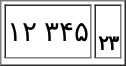<table border="1" style="margin:1em auto;">
<tr size="40">
<td style="text-align:center; background:white; font-size:14pt; color:black;">۱۲  ۳۴۵</td>
<td style="text-align:center; background:white; font-size:10pt; color:black;"><small></small><br><strong>۲۳</strong></td>
</tr>
<tr>
</tr>
</table>
